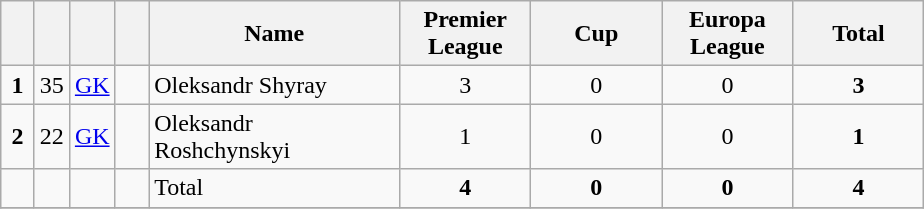<table class="wikitable" style="text-align:center">
<tr>
<th width=15></th>
<th width=15></th>
<th width=15></th>
<th width=15></th>
<th width=160>Name</th>
<th width=80><strong>Premier League</strong></th>
<th width=80><strong>Cup</strong></th>
<th width=80><strong>Europa League</strong></th>
<th width=80>Total</th>
</tr>
<tr>
<td><strong>1</strong></td>
<td>35</td>
<td><a href='#'>GK</a></td>
<td></td>
<td align=left>Oleksandr Shyray</td>
<td>3</td>
<td>0</td>
<td>0</td>
<td><strong>3</strong></td>
</tr>
<tr>
<td><strong>2</strong></td>
<td>22</td>
<td><a href='#'>GK</a></td>
<td></td>
<td align=left>Oleksandr Roshchynskyi</td>
<td>1</td>
<td>0</td>
<td>0</td>
<td><strong>1</strong></td>
</tr>
<tr>
<td></td>
<td></td>
<td></td>
<td></td>
<td align=left>Total</td>
<td><strong>4</strong></td>
<td><strong>0</strong></td>
<td><strong>0</strong></td>
<td><strong>4</strong></td>
</tr>
<tr>
</tr>
</table>
